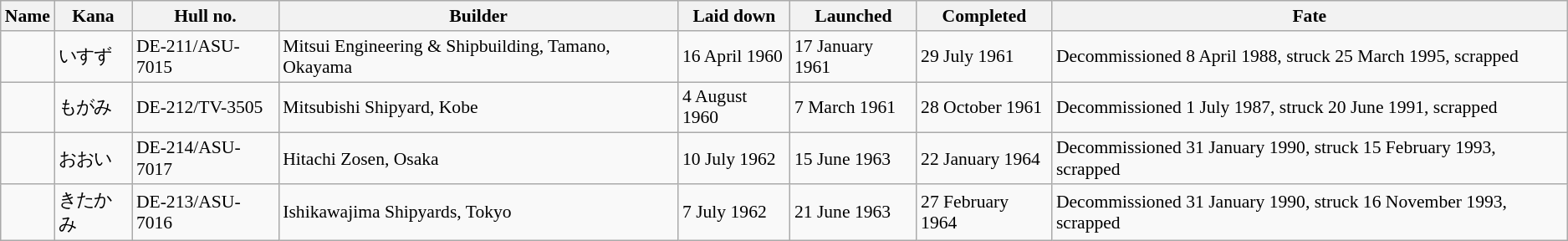<table class="wikitable" style="font-size:90%;">
<tr>
<th>Name</th>
<th>Kana</th>
<th>Hull no.</th>
<th>Builder</th>
<th>Laid down</th>
<th>Launched</th>
<th>Completed</th>
<th>Fate</th>
</tr>
<tr>
<td></td>
<td>いすず</td>
<td>DE-211/ASU-7015</td>
<td>Mitsui Engineering & Shipbuilding, Tamano, Okayama</td>
<td>16 April 1960</td>
<td>17 January 1961</td>
<td>29 July 1961</td>
<td>Decommissioned 8 April 1988, struck 25 March 1995, scrapped</td>
</tr>
<tr>
<td></td>
<td>もがみ</td>
<td>DE-212/TV-3505</td>
<td>Mitsubishi Shipyard, Kobe</td>
<td>4 August 1960</td>
<td>7 March 1961</td>
<td>28 October 1961</td>
<td>Decommissioned 1 July 1987, struck 20 June 1991, scrapped</td>
</tr>
<tr>
<td></td>
<td>おおい</td>
<td>DE-214/ASU-7017</td>
<td>Hitachi Zosen, Osaka</td>
<td>10 July 1962</td>
<td>15 June 1963</td>
<td>22 January 1964</td>
<td>Decommissioned 31 January 1990, struck 15 February 1993, scrapped</td>
</tr>
<tr>
<td></td>
<td>きたかみ</td>
<td>DE-213/ASU-7016</td>
<td>Ishikawajima Shipyards, Tokyo</td>
<td>7 July 1962</td>
<td>21 June 1963</td>
<td>27 February 1964</td>
<td>Decommissioned 31 January 1990, struck 16 November 1993, scrapped</td>
</tr>
</table>
